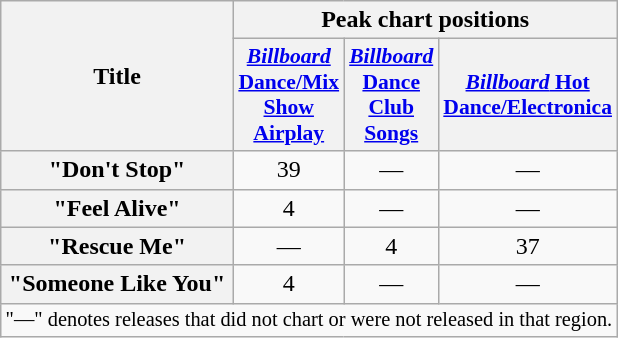<table class="wikitable plainrowheaders" style="text-align:center">
<tr>
<th scope="col" rowspan="2">Title</th>
<th scope="col" colspan="3">Peak chart positions</th>
</tr>
<tr>
<th scope="col" style="font-size:90%; width:3em"><a href='#'><em>Billboard</em> Dance/Mix Show Airplay</a><br></th>
<th scope="col" style="font-size:90%; width:3em"><a href='#'><em>Billboard</em> Dance Club Songs</a></th>
<th scope="col" style="font-size:90%; width:3em"><a href='#'><em>Billboard</em> Hot Dance/Electronica</a></th>
</tr>
<tr>
<th scope="row">"Don't Stop"</th>
<td>39</td>
<td>—</td>
<td>—</td>
</tr>
<tr>
<th scope="row">"Feel Alive"</th>
<td>4</td>
<td>—</td>
<td>—</td>
</tr>
<tr>
<th scope="row">"Rescue Me"</th>
<td>—</td>
<td>4</td>
<td>37</td>
</tr>
<tr>
<th scope="row">"Someone Like You"</th>
<td>4</td>
<td>—</td>
<td>—</td>
</tr>
<tr>
<td colspan="4" style="font-size:85%">"—" denotes releases that did not chart or were not released in that region.</td>
</tr>
</table>
